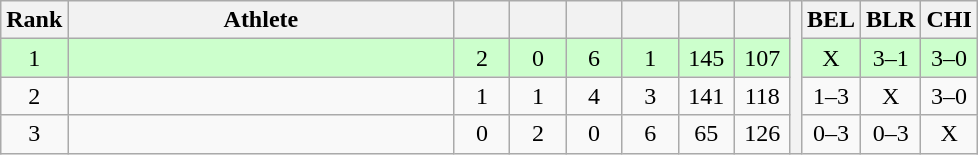<table class="wikitable" style="text-align:center">
<tr>
<th>Rank</th>
<th width=250>Athlete</th>
<th width=30></th>
<th width=30></th>
<th width=30></th>
<th width=30></th>
<th width=30></th>
<th width=30></th>
<th rowspan=4></th>
<th width=30>BEL</th>
<th width=30>BLR</th>
<th width=30>CHI</th>
</tr>
<tr bgcolor=#ccffcc>
<td>1</td>
<td align=left></td>
<td>2</td>
<td>0</td>
<td>6</td>
<td>1</td>
<td>145</td>
<td>107</td>
<td>X</td>
<td>3–1</td>
<td>3–0</td>
</tr>
<tr>
<td>2</td>
<td align=left></td>
<td>1</td>
<td>1</td>
<td>4</td>
<td>3</td>
<td>141</td>
<td>118</td>
<td>1–3</td>
<td>X</td>
<td>3–0</td>
</tr>
<tr>
<td>3</td>
<td align=left></td>
<td>0</td>
<td>2</td>
<td>0</td>
<td>6</td>
<td>65</td>
<td>126</td>
<td>0–3</td>
<td>0–3</td>
<td>X</td>
</tr>
</table>
